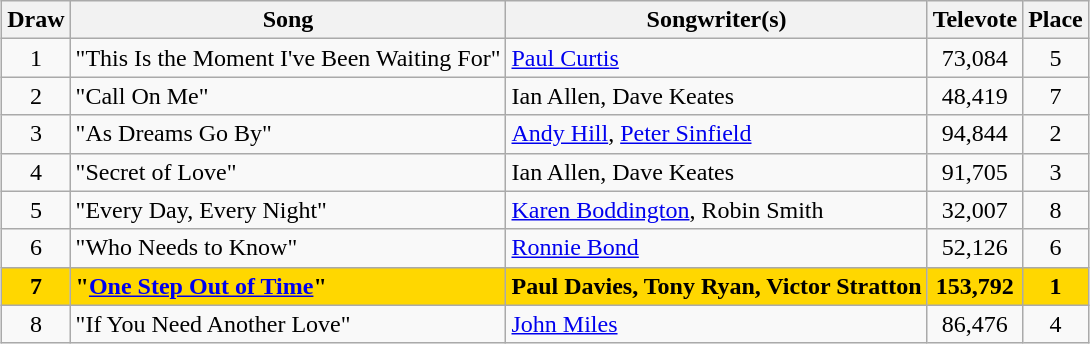<table class="sortable wikitable" style="margin: 1em auto 1em auto; text-align:center">
<tr>
<th>Draw</th>
<th>Song</th>
<th>Songwriter(s)</th>
<th>Televote</th>
<th>Place</th>
</tr>
<tr>
<td>1</td>
<td align="left">"This Is the Moment I've Been Waiting For"</td>
<td align="left"><a href='#'>Paul Curtis</a></td>
<td>73,084</td>
<td>5</td>
</tr>
<tr>
<td>2</td>
<td align="left">"Call On Me"</td>
<td align="left">Ian Allen, Dave Keates</td>
<td>48,419</td>
<td>7</td>
</tr>
<tr>
<td>3</td>
<td align="left">"As Dreams Go By"</td>
<td align="left"><a href='#'>Andy Hill</a>, <a href='#'>Peter Sinfield</a></td>
<td>94,844</td>
<td>2</td>
</tr>
<tr>
<td>4</td>
<td align="left">"Secret of Love"</td>
<td align="left">Ian Allen, Dave Keates</td>
<td>91,705</td>
<td>3</td>
</tr>
<tr>
<td>5</td>
<td align="left">"Every Day, Every Night"</td>
<td align="left"><a href='#'>Karen Boddington</a>, Robin Smith</td>
<td>32,007</td>
<td>8</td>
</tr>
<tr>
<td>6</td>
<td align="left">"Who Needs to Know"</td>
<td align="left"><a href='#'>Ronnie Bond</a></td>
<td>52,126</td>
<td>6</td>
</tr>
<tr style="font-weight:bold; background:gold;">
<td>7</td>
<td align="left">"<a href='#'>One Step Out of Time</a>"</td>
<td align="left">Paul Davies, Tony Ryan, Victor Stratton</td>
<td>153,792</td>
<td>1</td>
</tr>
<tr>
<td>8</td>
<td align="left">"If You Need Another Love"</td>
<td align="left"><a href='#'>John Miles</a></td>
<td>86,476</td>
<td>4</td>
</tr>
</table>
